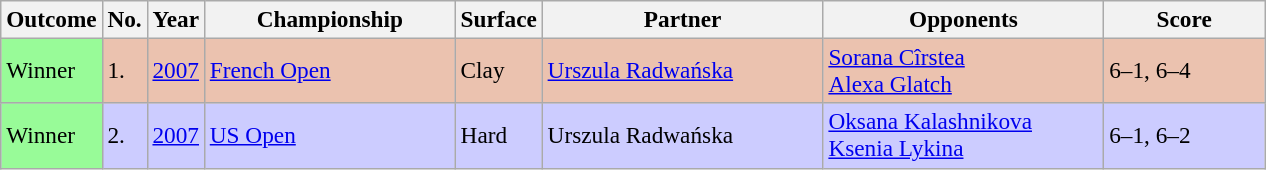<table class="sortable wikitable" style=font-size:97%>
<tr>
<th>Outcome</th>
<th>No.</th>
<th>Year</th>
<th width=160>Championship</th>
<th>Surface</th>
<th width=180>Partner</th>
<th width=180>Opponents</th>
<th width=100 class="unsortable">Score</th>
</tr>
<tr bgcolor=#EBC2AF>
<td bgcolor=98FB98>Winner</td>
<td>1.</td>
<td><a href='#'>2007</a></td>
<td><a href='#'>French Open</a></td>
<td>Clay</td>
<td> <a href='#'>Urszula Radwańska</a></td>
<td> <a href='#'>Sorana Cîrstea</a> <br>  <a href='#'>Alexa Glatch</a></td>
<td>6–1, 6–4</td>
</tr>
<tr bgcolor=#CCCCFF>
<td bgcolor=98FB98>Winner</td>
<td>2.</td>
<td><a href='#'>2007</a></td>
<td><a href='#'>US Open</a></td>
<td>Hard</td>
<td> Urszula Radwańska</td>
<td> <a href='#'>Oksana Kalashnikova</a> <br>  <a href='#'>Ksenia Lykina</a></td>
<td>6–1, 6–2</td>
</tr>
</table>
